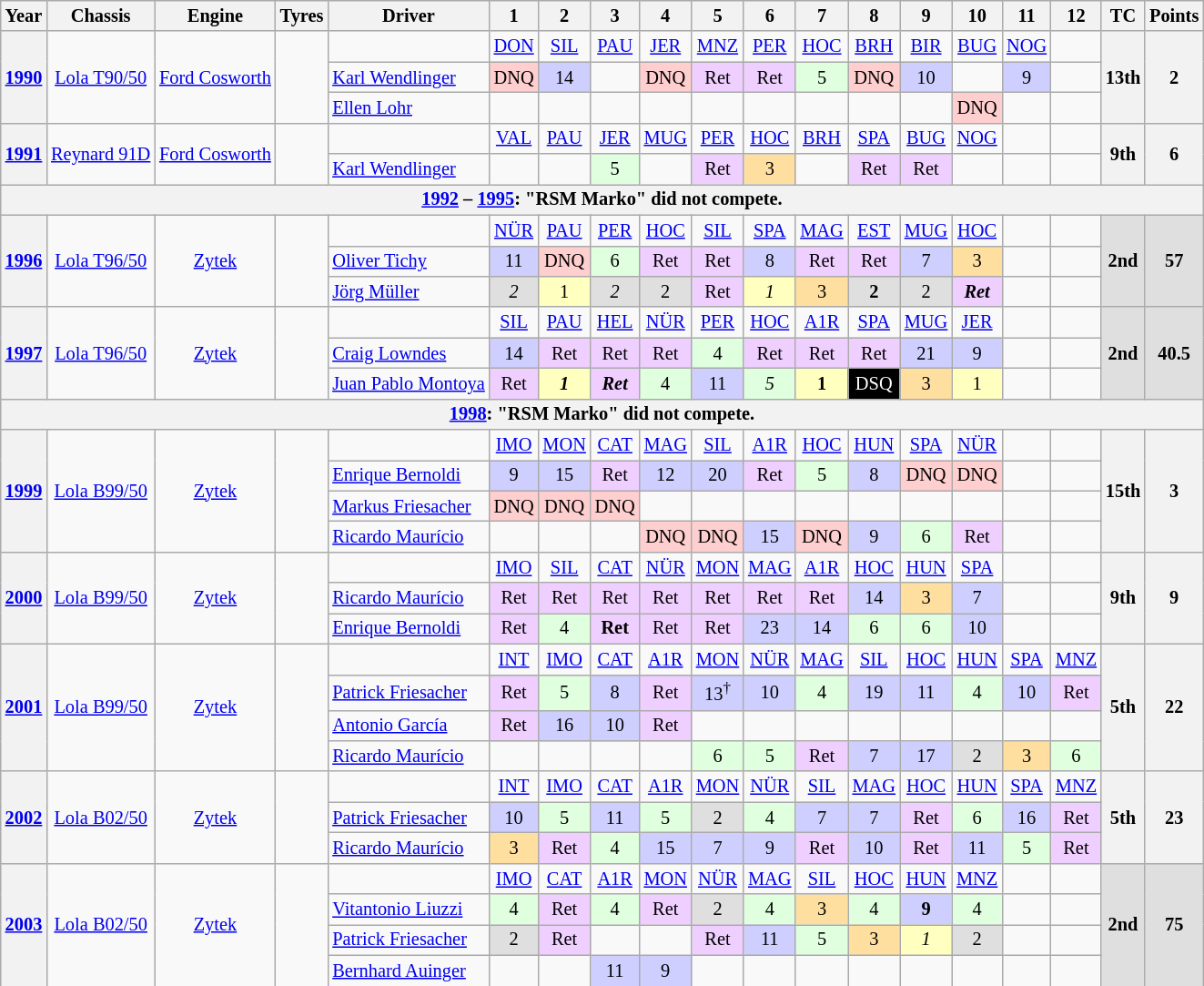<table class="wikitable" style="text-align:center; font-size:85%">
<tr>
<th>Year</th>
<th>Chassis</th>
<th>Engine</th>
<th>Tyres</th>
<th>Driver</th>
<th>1</th>
<th>2</th>
<th>3</th>
<th>4</th>
<th>5</th>
<th>6</th>
<th>7</th>
<th>8</th>
<th>9</th>
<th>10</th>
<th>11</th>
<th>12</th>
<th>TC</th>
<th>Points</th>
</tr>
<tr>
<th rowspan="3"><a href='#'>1990</a></th>
<td rowspan="3"><a href='#'>Lola T90/50</a></td>
<td rowspan="3"><a href='#'>Ford Cosworth</a></td>
<td rowspan="3"></td>
<td></td>
<td><a href='#'>DON</a></td>
<td><a href='#'>SIL</a></td>
<td><a href='#'>PAU</a></td>
<td><a href='#'>JER</a></td>
<td><a href='#'>MNZ</a></td>
<td><a href='#'>PER</a></td>
<td><a href='#'>HOC</a></td>
<td><a href='#'>BRH</a></td>
<td><a href='#'>BIR</a></td>
<td><a href='#'>BUG</a></td>
<td><a href='#'>NOG</a></td>
<td></td>
<th rowspan="3">13th</th>
<th rowspan="3">2</th>
</tr>
<tr>
<td align="left"> <a href='#'>Karl Wendlinger</a></td>
<td style="background:#FFCFCF;">DNQ</td>
<td style="background:#CFCFFF;">14</td>
<td></td>
<td style="background:#FFCFCF;">DNQ</td>
<td style="background:#EFCFFF;">Ret</td>
<td style="background:#EFCFFF;">Ret</td>
<td style="background:#DFFFDF;">5</td>
<td style="background:#FFCFCF;">DNQ</td>
<td style="background:#CFCFFF;">10</td>
<td></td>
<td style="background:#CFCFFF;">9</td>
<td></td>
</tr>
<tr>
<td align="left"> <a href='#'>Ellen Lohr</a></td>
<td></td>
<td></td>
<td></td>
<td></td>
<td></td>
<td></td>
<td></td>
<td></td>
<td></td>
<td style="background:#FFCFCF;">DNQ</td>
<td></td>
<td></td>
</tr>
<tr>
<th rowspan="2"><a href='#'>1991</a></th>
<td rowspan="2"><a href='#'>Reynard 91D</a></td>
<td rowspan="2"><a href='#'>Ford Cosworth</a></td>
<td rowspan="2"></td>
<td></td>
<td><a href='#'>VAL</a></td>
<td><a href='#'>PAU</a></td>
<td><a href='#'>JER</a></td>
<td><a href='#'>MUG</a></td>
<td><a href='#'>PER</a></td>
<td><a href='#'>HOC</a></td>
<td><a href='#'>BRH</a></td>
<td><a href='#'>SPA</a></td>
<td><a href='#'>BUG</a></td>
<td><a href='#'>NOG</a></td>
<td></td>
<td></td>
<th rowspan="2">9th</th>
<th rowspan="2">6</th>
</tr>
<tr>
<td align="left"> <a href='#'>Karl Wendlinger</a></td>
<td></td>
<td></td>
<td style="background:#DFFFDF;">5</td>
<td></td>
<td style="background:#EFCFFF;">Ret</td>
<td style="background:#FFDF9F;">3</td>
<td></td>
<td style="background:#EFCFFF;">Ret</td>
<td style="background:#EFCFFF;">Ret</td>
<td></td>
<td></td>
<td></td>
</tr>
<tr>
<th colspan=19><a href='#'>1992</a> – <a href='#'>1995</a>: "RSM Marko" did not compete.</th>
</tr>
<tr>
<th rowspan="3"><a href='#'>1996</a></th>
<td rowspan="3"><a href='#'>Lola T96/50</a></td>
<td rowspan="3"><a href='#'>Zytek</a></td>
<td rowspan="3"></td>
<td></td>
<td><a href='#'>NÜR</a></td>
<td><a href='#'>PAU</a></td>
<td><a href='#'>PER</a></td>
<td><a href='#'>HOC</a></td>
<td><a href='#'>SIL</a></td>
<td><a href='#'>SPA</a></td>
<td><a href='#'>MAG</a></td>
<td><a href='#'>EST</a></td>
<td><a href='#'>MUG</a></td>
<td><a href='#'>HOC</a></td>
<td></td>
<td></td>
<th rowspan="3" style="background:#DFDFDF;">2nd</th>
<th rowspan="3" style="background:#DFDFDF;">57</th>
</tr>
<tr>
<td align="left"> <a href='#'>Oliver Tichy</a></td>
<td style="background:#CFCFFF;">11</td>
<td style="background:#FFCFCF;">DNQ</td>
<td style="background:#DFFFDF;">6</td>
<td style="background:#EFCFFF;">Ret</td>
<td style="background:#EFCFFF;">Ret</td>
<td style="background:#CFCFFF;">8</td>
<td style="background:#EFCFFF;">Ret</td>
<td style="background:#EFCFFF;">Ret</td>
<td style="background:#CFCFFF;">7</td>
<td style="background:#FFDF9F;">3</td>
<td></td>
<td></td>
</tr>
<tr>
<td align="left"> <a href='#'>Jörg Müller</a></td>
<td style="background:#DFDFDF;"><em>2</em></td>
<td style="background:#FFFFBF;">1</td>
<td style="background:#DFDFDF;"><em>2</em></td>
<td style="background:#DFDFDF;">2</td>
<td style="background:#EFCFFF;">Ret</td>
<td style="background:#FFFFBF;"><em>1</em></td>
<td style="background:#FFDF9F;">3</td>
<td style="background:#DFDFDF;"><strong>2</strong></td>
<td style="background:#DFDFDF;">2</td>
<td style="background:#EFCFFF;"><strong><em>Ret</em></strong></td>
<td></td>
<td></td>
</tr>
<tr>
<th rowspan="3"><a href='#'>1997</a></th>
<td rowspan="3"><a href='#'>Lola T96/50</a></td>
<td rowspan="3"><a href='#'>Zytek</a></td>
<td rowspan="3"></td>
<td></td>
<td><a href='#'>SIL</a></td>
<td><a href='#'>PAU</a></td>
<td><a href='#'>HEL</a></td>
<td><a href='#'>NÜR</a></td>
<td><a href='#'>PER</a></td>
<td><a href='#'>HOC</a></td>
<td><a href='#'>A1R</a></td>
<td><a href='#'>SPA</a></td>
<td><a href='#'>MUG</a></td>
<td><a href='#'>JER</a></td>
<td></td>
<td></td>
<th rowspan="3" style="background:#DFDFDF;">2nd</th>
<th rowspan="3" style="background:#DFDFDF;">40.5</th>
</tr>
<tr>
<td align="left"> <a href='#'>Craig Lowndes</a></td>
<td style="background:#CFCFFF;">14</td>
<td style="background:#EFCFFF;">Ret</td>
<td style="background:#EFCFFF;">Ret</td>
<td style="background:#EFCFFF;">Ret</td>
<td style="background:#DFFFDF;">4</td>
<td style="background:#EFCFFF;">Ret</td>
<td style="background:#EFCFFF;">Ret</td>
<td style="background:#EFCFFF;">Ret</td>
<td style="background:#CFCFFF;">21</td>
<td style="background:#CFCFFF;">9</td>
<td></td>
<td></td>
</tr>
<tr>
<td align="left"> <a href='#'>Juan Pablo Montoya</a></td>
<td style="background:#EFCFFF;">Ret</td>
<td style="background:#FFFFBF;"><strong><em>1</em></strong></td>
<td style="background:#EFCFFF;"><strong><em>Ret</em></strong></td>
<td style="background:#DFFFDF;">4</td>
<td style="background:#CFCFFF;">11</td>
<td style="background:#DFFFDF;"><em>5</em></td>
<td style="background:#FFFFBF;"><strong>1</strong></td>
<td style="background:#000000; color:white">DSQ</td>
<td style="background:#FFDF9F;">3</td>
<td style="background:#FFFFBF;">1</td>
<td></td>
<td></td>
</tr>
<tr>
<th colspan=19><a href='#'>1998</a>: "RSM Marko" did not compete.</th>
</tr>
<tr>
<th rowspan="4"><a href='#'>1999</a></th>
<td rowspan="4"><a href='#'>Lola B99/50</a></td>
<td rowspan="4"><a href='#'>Zytek</a></td>
<td rowspan="4"></td>
<td></td>
<td><a href='#'>IMO</a></td>
<td><a href='#'>MON</a></td>
<td><a href='#'>CAT</a></td>
<td><a href='#'>MAG</a></td>
<td><a href='#'>SIL</a></td>
<td><a href='#'>A1R</a></td>
<td><a href='#'>HOC</a></td>
<td><a href='#'>HUN</a></td>
<td><a href='#'>SPA</a></td>
<td><a href='#'>NÜR</a></td>
<td></td>
<td></td>
<th rowspan="4">15th</th>
<th rowspan="4">3</th>
</tr>
<tr>
<td align="left"> <a href='#'>Enrique Bernoldi</a></td>
<td style="background:#CFCFFF;">9</td>
<td style="background:#CFCFFF;">15</td>
<td style="background:#EFCFFF;">Ret</td>
<td style="background:#CFCFFF;">12</td>
<td style="background:#CFCFFF;">20</td>
<td style="background:#EFCFFF;">Ret</td>
<td style="background:#DFFFDF;">5</td>
<td style="background:#CFCFFF;">8</td>
<td style="background:#FFCFCF;">DNQ</td>
<td style="background:#FFCFCF;">DNQ</td>
<td></td>
<td></td>
</tr>
<tr>
<td align="left"> <a href='#'>Markus Friesacher</a></td>
<td style="background:#FFCFCF;">DNQ</td>
<td style="background:#FFCFCF;">DNQ</td>
<td style="background:#FFCFCF;">DNQ</td>
<td></td>
<td></td>
<td></td>
<td></td>
<td></td>
<td></td>
<td></td>
<td></td>
<td></td>
</tr>
<tr>
<td align="left"> <a href='#'>Ricardo Maurício</a></td>
<td></td>
<td></td>
<td></td>
<td style="background:#FFCFCF;">DNQ</td>
<td style="background:#FFCFCF;">DNQ</td>
<td style="background:#CFCFFF;">15</td>
<td style="background:#FFCFCF;">DNQ</td>
<td style="background:#CFCFFF;">9</td>
<td style="background:#DFFFDF;">6</td>
<td style="background:#EFCFFF;">Ret</td>
<td></td>
<td></td>
</tr>
<tr>
<th rowspan="3"><a href='#'>2000</a></th>
<td rowspan="3"><a href='#'>Lola B99/50</a></td>
<td rowspan="3"><a href='#'>Zytek</a></td>
<td rowspan="3"></td>
<td></td>
<td><a href='#'>IMO</a></td>
<td><a href='#'>SIL</a></td>
<td><a href='#'>CAT</a></td>
<td><a href='#'>NÜR</a></td>
<td><a href='#'>MON</a></td>
<td><a href='#'>MAG</a></td>
<td><a href='#'>A1R</a></td>
<td><a href='#'>HOC</a></td>
<td><a href='#'>HUN</a></td>
<td><a href='#'>SPA</a></td>
<td></td>
<td></td>
<th rowspan="3">9th</th>
<th rowspan="3">9</th>
</tr>
<tr>
<td align="left"> <a href='#'>Ricardo Maurício</a></td>
<td style="background:#EFCFFF;">Ret</td>
<td style="background:#EFCFFF;">Ret</td>
<td style="background:#EFCFFF;">Ret</td>
<td style="background:#EFCFFF;">Ret</td>
<td style="background:#EFCFFF;">Ret</td>
<td style="background:#EFCFFF;">Ret</td>
<td style="background:#EFCFFF;">Ret</td>
<td style="background:#CFCFFF;">14</td>
<td style="background:#FFDF9F;">3</td>
<td style="background:#CFCFFF;">7</td>
<td></td>
<td></td>
</tr>
<tr>
<td align="left"> <a href='#'>Enrique Bernoldi</a></td>
<td style="background:#EFCFFF;">Ret</td>
<td style="background:#DFFFDF;">4</td>
<td style="background:#EFCFFF;"><strong>Ret</strong></td>
<td style="background:#EFCFFF;">Ret</td>
<td style="background:#EFCFFF;">Ret</td>
<td style="background:#CFCFFF;">23</td>
<td style="background:#CFCFFF;">14</td>
<td style="background:#DFFFDF;">6</td>
<td style="background:#DFFFDF;">6</td>
<td style="background:#CFCFFF;">10</td>
<td></td>
<td></td>
</tr>
<tr>
<th rowspan="4"><a href='#'>2001</a></th>
<td rowspan="4"><a href='#'>Lola B99/50</a></td>
<td rowspan="4"><a href='#'>Zytek</a></td>
<td rowspan="4"></td>
<td></td>
<td><a href='#'>INT</a></td>
<td><a href='#'>IMO</a></td>
<td><a href='#'>CAT</a></td>
<td><a href='#'>A1R</a></td>
<td><a href='#'>MON</a></td>
<td><a href='#'>NÜR</a></td>
<td><a href='#'>MAG</a></td>
<td><a href='#'>SIL</a></td>
<td><a href='#'>HOC</a></td>
<td><a href='#'>HUN</a></td>
<td><a href='#'>SPA</a></td>
<td><a href='#'>MNZ</a></td>
<th rowspan="4">5th</th>
<th rowspan="4">22</th>
</tr>
<tr>
<td align="left"> <a href='#'>Patrick Friesacher</a></td>
<td style="background:#EFCFFF;">Ret</td>
<td style="background:#DFFFDF;">5</td>
<td style="background:#CFCFFF;">8</td>
<td style="background:#EFCFFF;">Ret</td>
<td style="background:#CFCFFF;">13<sup>†</sup></td>
<td style="background:#CFCFFF;">10</td>
<td style="background:#DFFFDF;">4</td>
<td style="background:#CFCFFF;">19</td>
<td style="background:#CFCFFF;">11</td>
<td style="background:#DFFFDF;">4</td>
<td style="background:#CFCFFF;">10</td>
<td style="background:#EFCFFF;">Ret</td>
</tr>
<tr>
<td align="left"> <a href='#'>Antonio García</a></td>
<td style="background:#EFCFFF;">Ret</td>
<td style="background:#CFCFFF;">16</td>
<td style="background:#CFCFFF;">10</td>
<td style="background:#EFCFFF;">Ret</td>
<td></td>
<td></td>
<td></td>
<td></td>
<td></td>
<td></td>
<td></td>
<td></td>
</tr>
<tr>
<td align="left"> <a href='#'>Ricardo Maurício</a></td>
<td></td>
<td></td>
<td></td>
<td></td>
<td style="background:#DFFFDF;">6</td>
<td style="background:#DFFFDF;">5</td>
<td style="background:#EFCFFF;">Ret</td>
<td style="background:#CFCFFF;">7</td>
<td style="background:#CFCFFF;">17</td>
<td style="background:#DFDFDF;">2</td>
<td style="background:#FFDF9F;">3</td>
<td style="background:#DFFFDF;">6</td>
</tr>
<tr>
<th rowspan="3"><a href='#'>2002</a></th>
<td rowspan="3"><a href='#'>Lola B02/50</a></td>
<td rowspan="3"><a href='#'>Zytek</a></td>
<td rowspan="3"></td>
<td></td>
<td><a href='#'>INT</a></td>
<td><a href='#'>IMO</a></td>
<td><a href='#'>CAT</a></td>
<td><a href='#'>A1R</a></td>
<td><a href='#'>MON</a></td>
<td><a href='#'>NÜR</a></td>
<td><a href='#'>SIL</a></td>
<td><a href='#'>MAG</a></td>
<td><a href='#'>HOC</a></td>
<td><a href='#'>HUN</a></td>
<td><a href='#'>SPA</a></td>
<td><a href='#'>MNZ</a></td>
<th rowspan="3">5th</th>
<th rowspan="3">23</th>
</tr>
<tr>
<td align="left"> <a href='#'>Patrick Friesacher</a></td>
<td style="background:#CFCFFF;">10</td>
<td style="background:#DFFFDF;">5</td>
<td style="background:#CFCFFF;">11</td>
<td style="background:#DFFFDF;">5</td>
<td style="background:#DFDFDF;">2</td>
<td style="background:#DFFFDF;">4</td>
<td style="background:#CFCFFF;">7</td>
<td style="background:#CFCFFF;">7</td>
<td style="background:#EFCFFF;">Ret</td>
<td style="background:#DFFFDF;">6</td>
<td style="background:#CFCFFF;">16</td>
<td style="background:#EFCFFF;">Ret</td>
</tr>
<tr>
<td align="left"> <a href='#'>Ricardo Maurício</a></td>
<td style="background:#FFDF9F;">3</td>
<td style="background:#EFCFFF;">Ret</td>
<td style="background:#DFFFDF;">4</td>
<td style="background:#CFCFFF;">15</td>
<td style="background:#CFCFFF;">7</td>
<td style="background:#CFCFFF;">9</td>
<td style="background:#EFCFFF;">Ret</td>
<td style="background:#CFCFFF;">10</td>
<td style="background:#EFCFFF;">Ret</td>
<td style="background:#CFCFFF;">11</td>
<td style="background:#DFFFDF;">5</td>
<td style="background:#EFCFFF;">Ret</td>
</tr>
<tr>
<th rowspan="4"><a href='#'>2003</a></th>
<td rowspan="4"><a href='#'>Lola B02/50</a></td>
<td rowspan="4"><a href='#'>Zytek</a></td>
<td rowspan="4"></td>
<td></td>
<td><a href='#'>IMO</a></td>
<td><a href='#'>CAT</a></td>
<td><a href='#'>A1R</a></td>
<td><a href='#'>MON</a></td>
<td><a href='#'>NÜR</a></td>
<td><a href='#'>MAG</a></td>
<td><a href='#'>SIL</a></td>
<td><a href='#'>HOC</a></td>
<td><a href='#'>HUN</a></td>
<td><a href='#'>MNZ</a></td>
<td></td>
<td></td>
<th rowspan="4" style="background:#DFDFDF;">2nd</th>
<th rowspan="4" style="background:#DFDFDF;">75</th>
</tr>
<tr>
<td align="left"> <a href='#'>Vitantonio Liuzzi</a></td>
<td style="background:#DFFFDF;">4</td>
<td style="background:#EFCFFF;">Ret</td>
<td style="background:#DFFFDF;">4</td>
<td style="background:#EFCFFF;">Ret</td>
<td style="background:#DFDFDF;">2</td>
<td style="background:#DFFFDF;">4</td>
<td style="background:#FFDF9F;">3</td>
<td style="background:#DFFFDF;">4</td>
<td style="background:#CFCFFF;"><strong>9</strong></td>
<td style="background:#DFFFDF;">4</td>
<td></td>
<td></td>
</tr>
<tr>
<td align="left"> <a href='#'>Patrick Friesacher</a></td>
<td style="background:#DFDFDF;">2</td>
<td style="background:#EFCFFF;">Ret</td>
<td></td>
<td></td>
<td style="background:#EFCFFF;">Ret</td>
<td style="background:#CFCFFF;">11</td>
<td style="background:#DFFFDF;">5</td>
<td style="background:#FFDF9F;">3</td>
<td style="background:#FFFFBF;"><em>1</em></td>
<td style="background:#DFDFDF;">2</td>
<td></td>
<td></td>
</tr>
<tr>
<td align="left"> <a href='#'>Bernhard Auinger</a></td>
<td></td>
<td></td>
<td style="background:#CFCFFF;">11</td>
<td style="background:#CFCFFF;">9</td>
<td></td>
<td></td>
<td></td>
<td></td>
<td></td>
<td></td>
<td></td>
<td></td>
</tr>
</table>
